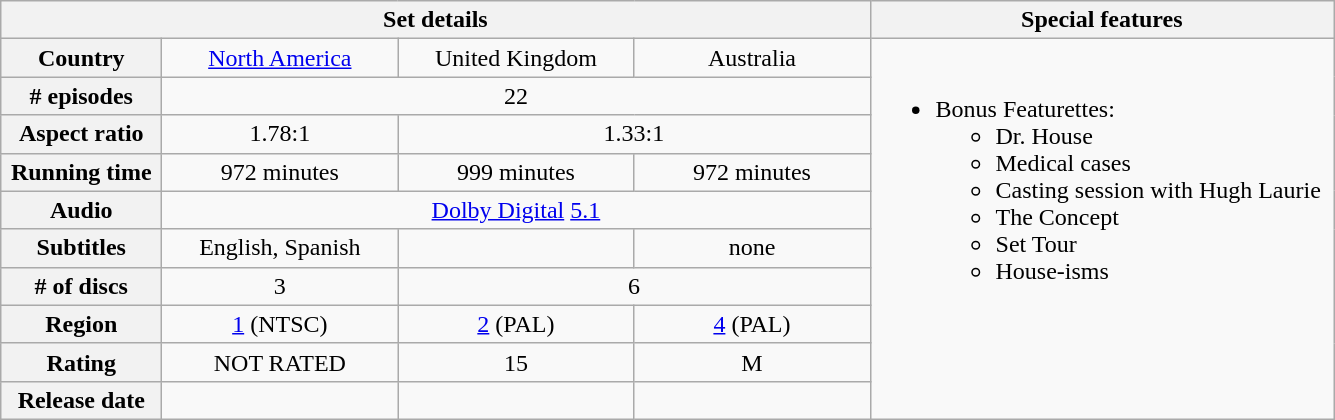<table style="text-align:center;" class="wikitable">
<tr>
<th colspan="4">Set details</th>
<th>Special features</th>
</tr>
<tr>
<th style="width:100px;">Country</th>
<td width="150px"><a href='#'>North America</a></td>
<td width="150px">United Kingdom</td>
<td width="150px">Australia</td>
<td style="padding-right:8px"align="left"valign="top"rowspan="10"><br><ul><li>Bonus Featurettes:<ul><li>Dr. House</li><li>Medical cases</li><li>Casting session with Hugh Laurie</li><li>The Concept</li><li>Set Tour</li><li>House-isms</li></ul></li></ul></td>
</tr>
<tr>
<th># episodes</th>
<td colspan="3">22</td>
</tr>
<tr>
<th>Aspect ratio</th>
<td>1.78:1</td>
<td colspan="2">1.33:1</td>
</tr>
<tr>
<th>Running time</th>
<td>972 minutes</td>
<td>999 minutes</td>
<td>972 minutes</td>
</tr>
<tr>
<th>Audio</th>
<td colspan="3"><a href='#'>Dolby Digital</a> <a href='#'>5.1</a></td>
</tr>
<tr>
<th>Subtitles</th>
<td>English, Spanish</td>
<td></td>
<td>none</td>
</tr>
<tr>
<th># of discs</th>
<td>3</td>
<td colspan="2">6</td>
</tr>
<tr>
<th>Region</th>
<td><a href='#'>1</a> (NTSC)</td>
<td><a href='#'>2</a> (PAL)</td>
<td><a href='#'>4</a> (PAL)</td>
</tr>
<tr>
<th>Rating</th>
<td>NOT RATED</td>
<td>15</td>
<td>M</td>
</tr>
<tr>
<th>Release date</th>
<td></td>
<td></td>
<td></td>
</tr>
</table>
